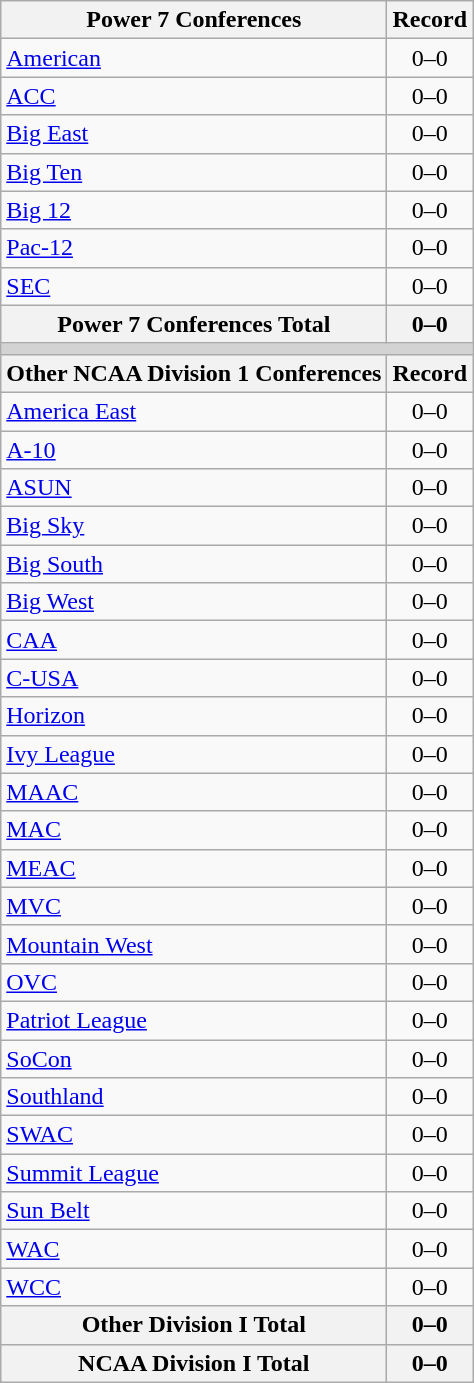<table class="wikitable">
<tr>
<th>Power 7 Conferences</th>
<th>Record</th>
</tr>
<tr>
<td><a href='#'>American</a></td>
<td align=center>0–0</td>
</tr>
<tr>
<td><a href='#'>ACC</a></td>
<td align=center>0–0</td>
</tr>
<tr>
<td><a href='#'>Big East</a></td>
<td align=center>0–0</td>
</tr>
<tr>
<td><a href='#'>Big Ten</a></td>
<td align=center>0–0</td>
</tr>
<tr>
<td><a href='#'>Big 12</a></td>
<td align=center>0–0</td>
</tr>
<tr>
<td><a href='#'>Pac-12</a></td>
<td align=center>0–0</td>
</tr>
<tr>
<td><a href='#'>SEC</a></td>
<td align=center>0–0</td>
</tr>
<tr>
<th>Power 7 Conferences Total</th>
<th>0–0</th>
</tr>
<tr>
<th colspan="2" style="background:lightgrey;"></th>
</tr>
<tr>
<th>Other NCAA Division 1 Conferences</th>
<th>Record</th>
</tr>
<tr>
<td><a href='#'>America East</a></td>
<td align=center>0–0</td>
</tr>
<tr>
<td><a href='#'>A-10</a></td>
<td align=center>0–0</td>
</tr>
<tr>
<td><a href='#'>ASUN</a></td>
<td align=center>0–0</td>
</tr>
<tr>
<td><a href='#'>Big Sky</a></td>
<td align=center>0–0</td>
</tr>
<tr>
<td><a href='#'>Big South</a></td>
<td align=center>0–0</td>
</tr>
<tr>
<td><a href='#'>Big West</a></td>
<td align=center>0–0</td>
</tr>
<tr>
<td><a href='#'>CAA</a></td>
<td align=center>0–0</td>
</tr>
<tr>
<td><a href='#'>C-USA</a></td>
<td align=center>0–0</td>
</tr>
<tr>
<td><a href='#'>Horizon</a></td>
<td align=center>0–0</td>
</tr>
<tr>
<td><a href='#'>Ivy League</a></td>
<td align=center>0–0</td>
</tr>
<tr>
<td><a href='#'>MAAC</a></td>
<td align=center>0–0</td>
</tr>
<tr>
<td><a href='#'>MAC</a></td>
<td align=center>0–0</td>
</tr>
<tr>
<td><a href='#'>MEAC</a></td>
<td align=center>0–0</td>
</tr>
<tr>
<td><a href='#'>MVC</a></td>
<td align=center>0–0</td>
</tr>
<tr>
<td><a href='#'>Mountain West</a></td>
<td align=center>0–0</td>
</tr>
<tr>
<td><a href='#'>OVC</a></td>
<td align=center>0–0</td>
</tr>
<tr>
<td><a href='#'>Patriot League</a></td>
<td align=center>0–0</td>
</tr>
<tr>
<td><a href='#'>SoCon</a></td>
<td align=center>0–0</td>
</tr>
<tr>
<td><a href='#'>Southland</a></td>
<td align=center>0–0</td>
</tr>
<tr>
<td><a href='#'>SWAC</a></td>
<td align=center>0–0</td>
</tr>
<tr>
<td><a href='#'>Summit League</a></td>
<td align=center>0–0</td>
</tr>
<tr>
<td><a href='#'>Sun Belt</a></td>
<td align=center>0–0</td>
</tr>
<tr>
<td><a href='#'>WAC</a></td>
<td align=center>0–0</td>
</tr>
<tr>
<td><a href='#'>WCC</a></td>
<td align=center>0–0</td>
</tr>
<tr>
<th>Other Division I Total</th>
<th>0–0</th>
</tr>
<tr>
<th>NCAA Division I Total</th>
<th>0–0</th>
</tr>
</table>
